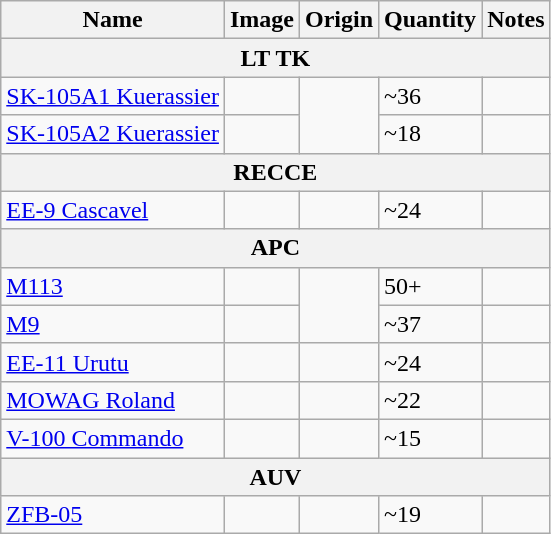<table class="wikitable">
<tr>
<th>Name</th>
<th>Image</th>
<th>Origin</th>
<th>Quantity</th>
<th>Notes</th>
</tr>
<tr>
<th colspan="5">LT TK</th>
</tr>
<tr>
<td><a href='#'>SK-105A1 Kuerassier</a></td>
<td></td>
<td rowspan="2"></td>
<td>~36</td>
<td></td>
</tr>
<tr>
<td><a href='#'>SK-105A2 Kuerassier</a></td>
<td></td>
<td>~18</td>
<td></td>
</tr>
<tr>
<th colspan="5">RECCE</th>
</tr>
<tr>
<td><a href='#'>EE-9 Cascavel</a></td>
<td></td>
<td></td>
<td>~24</td>
<td></td>
</tr>
<tr>
<th colspan="5">APC</th>
</tr>
<tr>
<td><a href='#'>M113</a></td>
<td></td>
<td rowspan="2"></td>
<td>50+</td>
<td></td>
</tr>
<tr>
<td><a href='#'>M9</a></td>
<td></td>
<td>~37</td>
<td></td>
</tr>
<tr>
<td><a href='#'>EE-11 Urutu</a></td>
<td></td>
<td></td>
<td>~24</td>
<td></td>
</tr>
<tr>
<td><a href='#'>MOWAG Roland</a></td>
<td></td>
<td></td>
<td>~22</td>
<td></td>
</tr>
<tr>
<td><a href='#'>V-100 Commando</a></td>
<td></td>
<td></td>
<td>~15</td>
<td></td>
</tr>
<tr>
<th colspan="5">AUV</th>
</tr>
<tr>
<td><a href='#'>ZFB-05</a></td>
<td></td>
<td></td>
<td>~19</td>
<td></td>
</tr>
</table>
